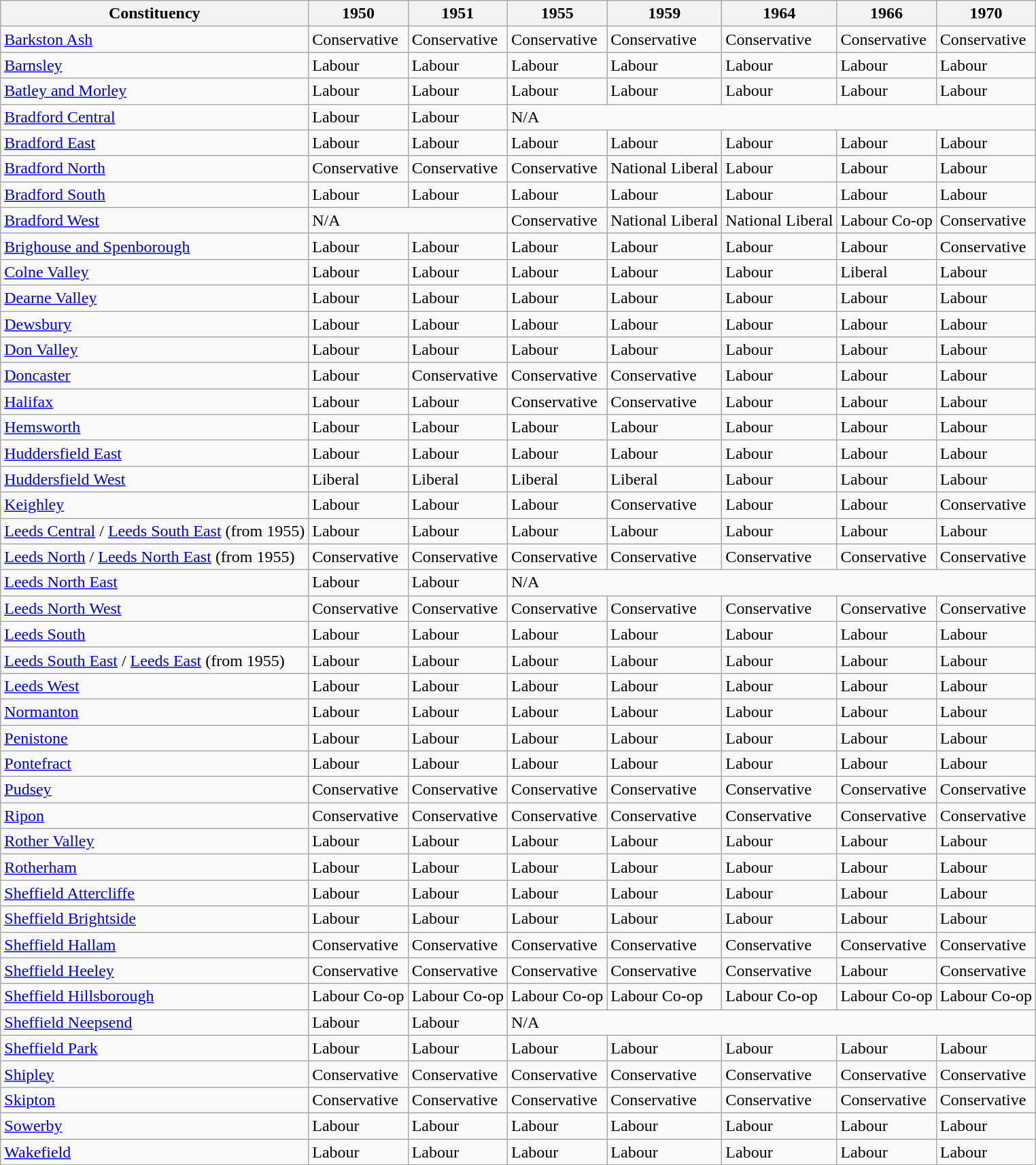<table class="wikitable sortable">
<tr>
<th>Constituency</th>
<th>1950</th>
<th>1951</th>
<th>1955</th>
<th>1959</th>
<th>1964</th>
<th>1966</th>
<th>1970</th>
</tr>
<tr>
<td><a href='#'>Barkston Ash</a></td>
<td bgcolor=>Conservative</td>
<td bgcolor=>Conservative</td>
<td bgcolor=>Conservative</td>
<td bgcolor=>Conservative</td>
<td bgcolor=>Conservative</td>
<td bgcolor=>Conservative</td>
<td bgcolor=>Conservative</td>
</tr>
<tr>
<td><a href='#'>Barnsley</a></td>
<td bgcolor=>Labour</td>
<td bgcolor=>Labour</td>
<td bgcolor=>Labour</td>
<td bgcolor=>Labour</td>
<td bgcolor=>Labour</td>
<td bgcolor=>Labour</td>
<td bgcolor=>Labour</td>
</tr>
<tr>
<td><a href='#'>Batley and Morley</a></td>
<td bgcolor=>Labour</td>
<td bgcolor=>Labour</td>
<td bgcolor=>Labour</td>
<td bgcolor=>Labour</td>
<td bgcolor=>Labour</td>
<td bgcolor=>Labour</td>
<td bgcolor=>Labour</td>
</tr>
<tr>
<td><a href='#'>Bradford Central</a></td>
<td bgcolor=>Labour</td>
<td bgcolor=>Labour</td>
<td colspan="5">N/A</td>
</tr>
<tr>
<td><a href='#'>Bradford East</a></td>
<td bgcolor=>Labour</td>
<td bgcolor=>Labour</td>
<td bgcolor=>Labour</td>
<td bgcolor=>Labour</td>
<td bgcolor=>Labour</td>
<td bgcolor=>Labour</td>
<td bgcolor=>Labour</td>
</tr>
<tr>
<td><a href='#'>Bradford North</a></td>
<td bgcolor=>Conservative</td>
<td bgcolor=>Conservative</td>
<td bgcolor=>Conservative</td>
<td bgcolor=>National Liberal</td>
<td bgcolor=>Labour</td>
<td bgcolor=>Labour</td>
<td bgcolor=>Labour</td>
</tr>
<tr>
<td><a href='#'>Bradford South</a></td>
<td bgcolor=>Labour</td>
<td bgcolor=>Labour</td>
<td bgcolor=>Labour</td>
<td bgcolor=>Labour</td>
<td bgcolor=>Labour</td>
<td bgcolor=>Labour</td>
<td bgcolor=>Labour</td>
</tr>
<tr>
<td><a href='#'>Bradford West</a></td>
<td colspan="2">N/A</td>
<td bgcolor=>Conservative</td>
<td bgcolor=>National Liberal</td>
<td bgcolor=>National Liberal</td>
<td bgcolor=>Labour Co-op</td>
<td bgcolor=>Conservative</td>
</tr>
<tr>
<td><a href='#'>Brighouse and Spenborough</a></td>
<td bgcolor=>Labour</td>
<td bgcolor=>Labour</td>
<td bgcolor=>Labour</td>
<td bgcolor=>Labour</td>
<td bgcolor=>Labour</td>
<td bgcolor=>Labour</td>
<td bgcolor=>Conservative</td>
</tr>
<tr>
<td><a href='#'>Colne Valley</a></td>
<td bgcolor=>Labour</td>
<td bgcolor=>Labour</td>
<td bgcolor=>Labour</td>
<td bgcolor=>Labour</td>
<td bgcolor=>Labour</td>
<td bgcolor=>Liberal</td>
<td bgcolor=>Labour</td>
</tr>
<tr>
<td><a href='#'>Dearne Valley</a></td>
<td bgcolor=>Labour</td>
<td bgcolor=>Labour</td>
<td bgcolor=>Labour</td>
<td bgcolor=>Labour</td>
<td bgcolor=>Labour</td>
<td bgcolor=>Labour</td>
<td bgcolor=>Labour</td>
</tr>
<tr>
<td><a href='#'>Dewsbury</a></td>
<td bgcolor=>Labour</td>
<td bgcolor=>Labour</td>
<td bgcolor=>Labour</td>
<td bgcolor=>Labour</td>
<td bgcolor=>Labour</td>
<td bgcolor=>Labour</td>
<td bgcolor=>Labour</td>
</tr>
<tr>
<td><a href='#'>Don Valley</a></td>
<td bgcolor=>Labour</td>
<td bgcolor=>Labour</td>
<td bgcolor=>Labour</td>
<td bgcolor=>Labour</td>
<td bgcolor=>Labour</td>
<td bgcolor=>Labour</td>
<td bgcolor=>Labour</td>
</tr>
<tr>
<td><a href='#'>Doncaster</a></td>
<td bgcolor=>Labour</td>
<td bgcolor=>Conservative</td>
<td bgcolor=>Conservative</td>
<td bgcolor=>Conservative</td>
<td bgcolor=>Labour</td>
<td bgcolor=>Labour</td>
<td bgcolor=>Labour</td>
</tr>
<tr>
<td><a href='#'>Halifax</a></td>
<td bgcolor=>Labour</td>
<td bgcolor=>Labour</td>
<td bgcolor=>Conservative</td>
<td bgcolor=>Conservative</td>
<td bgcolor=>Labour</td>
<td bgcolor=>Labour</td>
<td bgcolor=>Labour</td>
</tr>
<tr>
<td><a href='#'>Hemsworth</a></td>
<td bgcolor=>Labour</td>
<td bgcolor=>Labour</td>
<td bgcolor=>Labour</td>
<td bgcolor=>Labour</td>
<td bgcolor=>Labour</td>
<td bgcolor=>Labour</td>
<td bgcolor=>Labour</td>
</tr>
<tr>
<td><a href='#'>Huddersfield East</a></td>
<td bgcolor=>Labour</td>
<td bgcolor=>Labour</td>
<td bgcolor=>Labour</td>
<td bgcolor=>Labour</td>
<td bgcolor=>Labour</td>
<td bgcolor=>Labour</td>
<td bgcolor=>Labour</td>
</tr>
<tr>
<td><a href='#'>Huddersfield West</a></td>
<td bgcolor=>Liberal</td>
<td bgcolor=>Liberal</td>
<td bgcolor=>Liberal</td>
<td bgcolor=>Liberal</td>
<td bgcolor=>Labour</td>
<td bgcolor=>Labour</td>
<td bgcolor=>Labour</td>
</tr>
<tr>
<td><a href='#'>Keighley</a></td>
<td bgcolor=>Labour</td>
<td bgcolor=>Labour</td>
<td bgcolor=>Labour</td>
<td bgcolor=>Conservative</td>
<td bgcolor=>Labour</td>
<td bgcolor=>Labour</td>
<td bgcolor=>Conservative</td>
</tr>
<tr>
<td><a href='#'>Leeds Central</a> / <a href='#'>Leeds South East</a> (from 1955)</td>
<td bgcolor=>Labour</td>
<td bgcolor=>Labour</td>
<td bgcolor=>Labour</td>
<td bgcolor=>Labour</td>
<td bgcolor=>Labour</td>
<td bgcolor=>Labour</td>
<td bgcolor=>Labour</td>
</tr>
<tr>
<td><a href='#'>Leeds North</a> / <a href='#'>Leeds North East</a> (from 1955)</td>
<td bgcolor=>Conservative</td>
<td bgcolor=>Conservative</td>
<td bgcolor=>Conservative</td>
<td bgcolor=>Conservative</td>
<td bgcolor=>Conservative</td>
<td bgcolor=>Conservative</td>
<td bgcolor=>Conservative</td>
</tr>
<tr>
<td><a href='#'>Leeds North East</a></td>
<td bgcolor=>Labour</td>
<td bgcolor=>Labour</td>
<td colspan="5">N/A</td>
</tr>
<tr>
<td><a href='#'>Leeds North West</a></td>
<td bgcolor=>Conservative</td>
<td bgcolor=>Conservative</td>
<td bgcolor=>Conservative</td>
<td bgcolor=>Conservative</td>
<td bgcolor=>Conservative</td>
<td bgcolor=>Conservative</td>
<td bgcolor=>Conservative</td>
</tr>
<tr>
<td><a href='#'>Leeds South</a></td>
<td bgcolor=>Labour</td>
<td bgcolor=>Labour</td>
<td bgcolor=>Labour</td>
<td bgcolor=>Labour</td>
<td bgcolor=>Labour</td>
<td bgcolor=>Labour</td>
<td bgcolor=>Labour</td>
</tr>
<tr>
<td><a href='#'>Leeds South East</a> / <a href='#'>Leeds East</a> (from 1955)</td>
<td bgcolor=>Labour</td>
<td bgcolor=>Labour</td>
<td bgcolor=>Labour</td>
<td bgcolor=>Labour</td>
<td bgcolor=>Labour</td>
<td bgcolor=>Labour</td>
<td bgcolor=>Labour</td>
</tr>
<tr>
<td><a href='#'>Leeds West</a></td>
<td bgcolor=>Labour</td>
<td bgcolor=>Labour</td>
<td bgcolor=>Labour</td>
<td bgcolor=>Labour</td>
<td bgcolor=>Labour</td>
<td bgcolor=>Labour</td>
<td bgcolor=>Labour</td>
</tr>
<tr>
<td><a href='#'>Normanton</a></td>
<td bgcolor=>Labour</td>
<td bgcolor=>Labour</td>
<td bgcolor=>Labour</td>
<td bgcolor=>Labour</td>
<td bgcolor=>Labour</td>
<td bgcolor=>Labour</td>
<td bgcolor=>Labour</td>
</tr>
<tr>
<td><a href='#'>Penistone</a></td>
<td bgcolor=>Labour</td>
<td bgcolor=>Labour</td>
<td bgcolor=>Labour</td>
<td bgcolor=>Labour</td>
<td bgcolor=>Labour</td>
<td bgcolor=>Labour</td>
<td bgcolor=>Labour</td>
</tr>
<tr>
<td><a href='#'>Pontefract</a></td>
<td bgcolor=>Labour</td>
<td bgcolor=>Labour</td>
<td bgcolor=>Labour</td>
<td bgcolor=>Labour</td>
<td bgcolor=>Labour</td>
<td bgcolor=>Labour</td>
<td bgcolor=>Labour</td>
</tr>
<tr>
<td><a href='#'>Pudsey</a></td>
<td bgcolor=>Conservative</td>
<td bgcolor=>Conservative</td>
<td bgcolor=>Conservative</td>
<td bgcolor=>Conservative</td>
<td bgcolor=>Conservative</td>
<td bgcolor=>Conservative</td>
<td bgcolor=>Conservative</td>
</tr>
<tr>
<td><a href='#'>Ripon</a></td>
<td bgcolor=>Conservative</td>
<td bgcolor=>Conservative</td>
<td bgcolor=>Conservative</td>
<td bgcolor=>Conservative</td>
<td bgcolor=>Conservative</td>
<td bgcolor=>Conservative</td>
<td bgcolor=>Conservative</td>
</tr>
<tr>
<td><a href='#'>Rother Valley</a></td>
<td bgcolor=>Labour</td>
<td bgcolor=>Labour</td>
<td bgcolor=>Labour</td>
<td bgcolor=>Labour</td>
<td bgcolor=>Labour</td>
<td bgcolor=>Labour</td>
<td bgcolor=>Labour</td>
</tr>
<tr>
<td><a href='#'>Rotherham</a></td>
<td bgcolor=>Labour</td>
<td bgcolor=>Labour</td>
<td bgcolor=>Labour</td>
<td bgcolor=>Labour</td>
<td bgcolor=>Labour</td>
<td bgcolor=>Labour</td>
<td bgcolor=>Labour</td>
</tr>
<tr>
<td><a href='#'>Sheffield Attercliffe</a></td>
<td bgcolor=>Labour</td>
<td bgcolor=>Labour</td>
<td bgcolor=>Labour</td>
<td bgcolor=>Labour</td>
<td bgcolor=>Labour</td>
<td bgcolor=>Labour</td>
<td bgcolor=>Labour</td>
</tr>
<tr>
<td><a href='#'>Sheffield Brightside</a></td>
<td bgcolor=>Labour</td>
<td bgcolor=>Labour</td>
<td bgcolor=>Labour</td>
<td bgcolor=>Labour</td>
<td bgcolor=>Labour</td>
<td bgcolor=>Labour</td>
<td bgcolor=>Labour</td>
</tr>
<tr>
<td><a href='#'>Sheffield Hallam</a></td>
<td bgcolor=>Conservative</td>
<td bgcolor=>Conservative</td>
<td bgcolor=>Conservative</td>
<td bgcolor=>Conservative</td>
<td bgcolor=>Conservative</td>
<td bgcolor=>Conservative</td>
<td bgcolor=>Conservative</td>
</tr>
<tr>
<td><a href='#'>Sheffield Heeley</a></td>
<td bgcolor=>Conservative</td>
<td bgcolor=>Conservative</td>
<td bgcolor=>Conservative</td>
<td bgcolor=>Conservative</td>
<td bgcolor=>Conservative</td>
<td bgcolor=>Labour</td>
<td bgcolor=>Conservative</td>
</tr>
<tr>
<td><a href='#'>Sheffield Hillsborough</a></td>
<td bgcolor=>Labour Co-op</td>
<td bgcolor=>Labour Co-op</td>
<td bgcolor=>Labour Co-op</td>
<td bgcolor=>Labour Co-op</td>
<td bgcolor=>Labour Co-op</td>
<td bgcolor=>Labour Co-op</td>
<td bgcolor=>Labour Co-op</td>
</tr>
<tr>
<td><a href='#'>Sheffield Neepsend</a></td>
<td bgcolor=>Labour</td>
<td bgcolor=>Labour</td>
<td colspan="5">N/A</td>
</tr>
<tr>
<td><a href='#'>Sheffield Park</a></td>
<td bgcolor=>Labour</td>
<td bgcolor=>Labour</td>
<td bgcolor=>Labour</td>
<td bgcolor=>Labour</td>
<td bgcolor=>Labour</td>
<td bgcolor=>Labour</td>
<td bgcolor=>Labour</td>
</tr>
<tr>
<td><a href='#'>Shipley</a></td>
<td bgcolor=>Conservative</td>
<td bgcolor=>Conservative</td>
<td bgcolor=>Conservative</td>
<td bgcolor=>Conservative</td>
<td bgcolor=>Conservative</td>
<td bgcolor=>Conservative</td>
<td bgcolor=>Conservative</td>
</tr>
<tr>
<td><a href='#'>Skipton</a></td>
<td bgcolor=>Conservative</td>
<td bgcolor=>Conservative</td>
<td bgcolor=>Conservative</td>
<td bgcolor=>Conservative</td>
<td bgcolor=>Conservative</td>
<td bgcolor=>Conservative</td>
<td bgcolor=>Conservative</td>
</tr>
<tr>
<td><a href='#'>Sowerby</a></td>
<td bgcolor=>Labour</td>
<td bgcolor=>Labour</td>
<td bgcolor=>Labour</td>
<td bgcolor=>Labour</td>
<td bgcolor=>Labour</td>
<td bgcolor=>Labour</td>
<td bgcolor=>Labour</td>
</tr>
<tr>
<td><a href='#'>Wakefield</a></td>
<td bgcolor=>Labour</td>
<td bgcolor=>Labour</td>
<td bgcolor=>Labour</td>
<td bgcolor=>Labour</td>
<td bgcolor=>Labour</td>
<td bgcolor=>Labour</td>
<td bgcolor=>Labour</td>
</tr>
</table>
